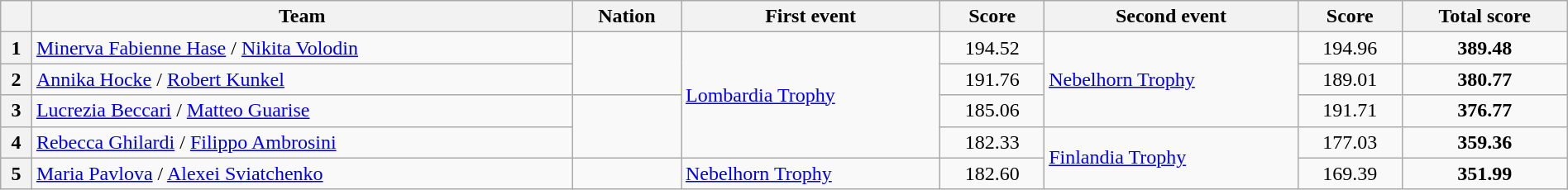<table class="wikitable unsortable" style="text-align:left; width:100%">
<tr>
<th scope="col"></th>
<th scope="col">Team</th>
<th scope="col">Nation</th>
<th scope="col">First event</th>
<th scope="col">Score</th>
<th scope="col">Second event</th>
<th scope="col">Score</th>
<th scope="col">Total score</th>
</tr>
<tr>
<th scope="row">1</th>
<td><a href='#'>Minerva Fabienne Hase</a> / <a href='#'>Nikita Volodin</a></td>
<td rowspan="2"></td>
<td rowspan="4"><a href='#'>Lombardia Trophy</a></td>
<td style="text-align:center">194.52</td>
<td rowspan="3"><a href='#'>Nebelhorn Trophy</a></td>
<td style="text-align:center">194.96</td>
<td style="text-align:center"><strong>389.48</strong></td>
</tr>
<tr>
<th scope="row">2</th>
<td><a href='#'>Annika Hocke</a> / <a href='#'>Robert Kunkel</a></td>
<td style="text-align:center">191.76</td>
<td style="text-align:center">189.01</td>
<td style="text-align:center"><strong>380.77</strong></td>
</tr>
<tr>
<th scope="row">3</th>
<td><a href='#'>Lucrezia Beccari</a> / <a href='#'>Matteo Guarise</a></td>
<td rowspan="2"></td>
<td style="text-align:center">185.06</td>
<td style="text-align:center">191.71</td>
<td style="text-align:center"><strong>376.77</strong></td>
</tr>
<tr>
<th scope="row">4</th>
<td><a href='#'>Rebecca Ghilardi</a> / <a href='#'>Filippo Ambrosini</a></td>
<td style="text-align:center">182.33</td>
<td rowspan="2"><a href='#'>Finlandia Trophy</a></td>
<td style="text-align:center">177.03</td>
<td style="text-align:center"><strong>359.36</strong></td>
</tr>
<tr>
<th scope="row">5</th>
<td><a href='#'>Maria Pavlova</a> / <a href='#'>Alexei Sviatchenko</a></td>
<td></td>
<td><a href='#'>Nebelhorn Trophy</a></td>
<td style="text-align:center">182.60</td>
<td style="text-align:center">169.39</td>
<td style="text-align:center"><strong>351.99</strong></td>
</tr>
</table>
